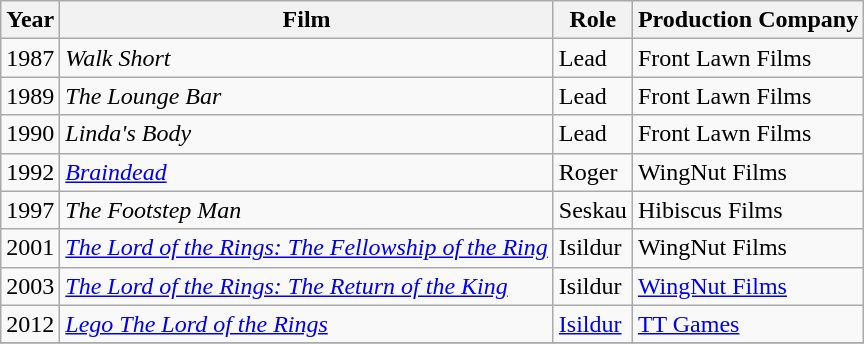<table class="wikitable">
<tr>
<th>Year</th>
<th>Film</th>
<th>Role</th>
<th>Production Company</th>
</tr>
<tr>
<td>1987</td>
<td><em>Walk Short</em></td>
<td>Lead</td>
<td>Front Lawn Films</td>
</tr>
<tr>
<td>1989</td>
<td><em>The Lounge Bar</em></td>
<td>Lead</td>
<td>Front Lawn Films</td>
</tr>
<tr>
<td>1990</td>
<td><em>Linda's Body</em></td>
<td>Lead</td>
<td>Front Lawn Films</td>
</tr>
<tr>
<td>1992</td>
<td><em><a href='#'>Braindead</a></em></td>
<td>Roger</td>
<td>WingNut Films</td>
</tr>
<tr>
<td>1997</td>
<td><em>The Footstep Man</em></td>
<td>Seskau</td>
<td>Hibiscus Films</td>
</tr>
<tr>
<td>2001</td>
<td><em><a href='#'>The Lord of the Rings: The Fellowship of the Ring</a></em></td>
<td>Isildur</td>
<td>WingNut Films</td>
</tr>
<tr>
<td>2003</td>
<td><em><a href='#'>The Lord of the Rings: The Return of the King</a></em></td>
<td>Isildur</td>
<td><a href='#'>WingNut Films</a></td>
</tr>
<tr>
<td>2012</td>
<td><em><a href='#'>Lego The Lord of the Rings</a></em></td>
<td><a href='#'>Isildur</a></td>
<td><a href='#'>TT Games</a></td>
</tr>
<tr>
</tr>
</table>
